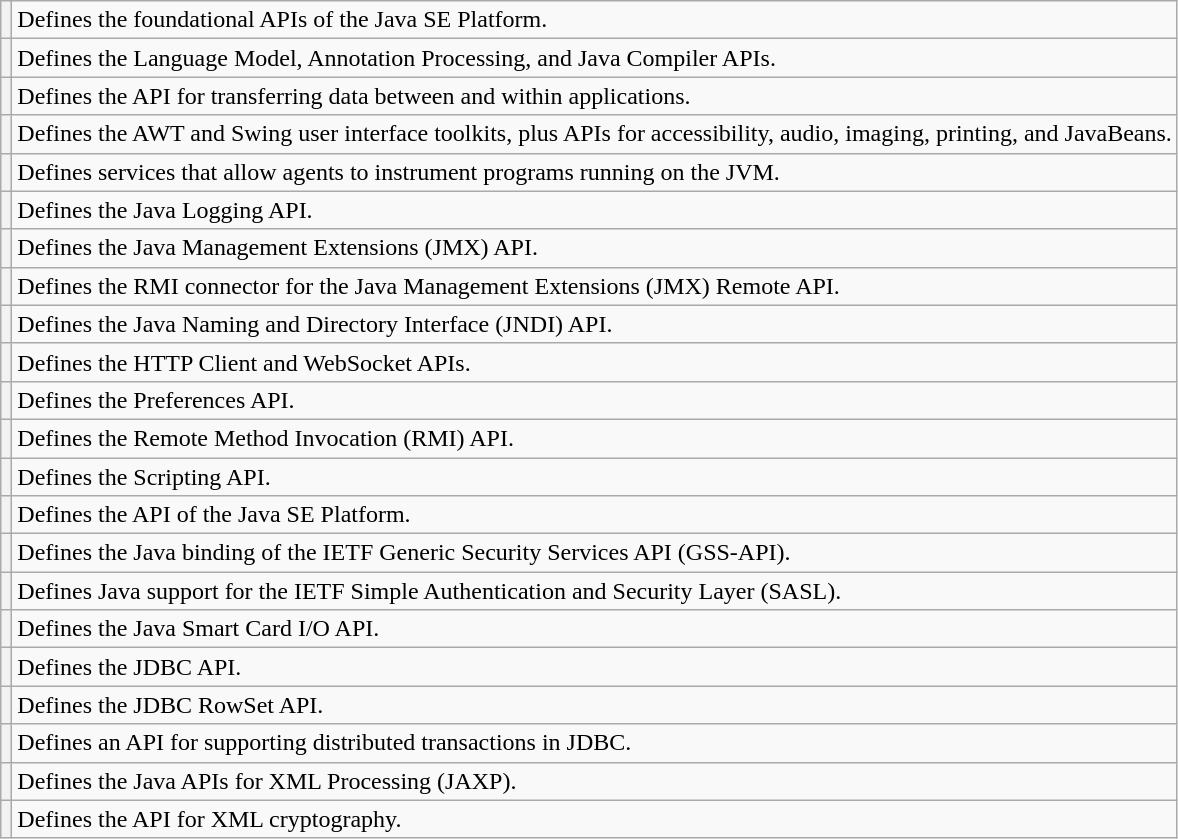<table class="wikitable plainrowheaders">
<tr>
<th scope="row"></th>
<td>Defines the foundational APIs of the Java SE Platform.</td>
</tr>
<tr>
<th scope="row"></th>
<td>Defines the Language Model, Annotation Processing, and Java Compiler APIs.</td>
</tr>
<tr>
<th scope="row"></th>
<td>Defines the API for transferring data between and within applications.</td>
</tr>
<tr>
<th scope="row"></th>
<td>Defines the AWT and Swing user interface toolkits, plus APIs for accessibility, audio, imaging, printing, and JavaBeans.</td>
</tr>
<tr>
<th scope="row"></th>
<td>Defines services that allow agents to instrument programs running on the JVM.</td>
</tr>
<tr>
<th scope="row"></th>
<td>Defines the Java Logging API.</td>
</tr>
<tr>
<th scope="row"></th>
<td>Defines the Java Management Extensions (JMX) API.</td>
</tr>
<tr>
<th scope="row"></th>
<td>Defines the RMI connector for the Java Management Extensions (JMX) Remote API.</td>
</tr>
<tr>
<th scope="row"></th>
<td>Defines the Java Naming and Directory Interface (JNDI) API.</td>
</tr>
<tr>
<th scope="row"></th>
<td>Defines the HTTP Client and WebSocket APIs.</td>
</tr>
<tr>
<th scope="row"></th>
<td>Defines the Preferences API.</td>
</tr>
<tr>
<th scope="row"></th>
<td>Defines the Remote Method Invocation (RMI) API.</td>
</tr>
<tr>
<th scope="row"></th>
<td>Defines the Scripting API.</td>
</tr>
<tr>
<th scope="row"></th>
<td>Defines the API of the Java SE Platform.</td>
</tr>
<tr>
<th scope="row"></th>
<td>Defines the Java binding of the IETF Generic Security Services API (GSS-API).</td>
</tr>
<tr>
<th scope="row"></th>
<td>Defines Java support for the IETF Simple Authentication and Security Layer (SASL).</td>
</tr>
<tr>
<th scope="row"></th>
<td>Defines the Java Smart Card I/O API.</td>
</tr>
<tr>
<th scope="row"></th>
<td>Defines the JDBC API.</td>
</tr>
<tr>
<th scope="row"></th>
<td>Defines the JDBC RowSet API.</td>
</tr>
<tr>
<th scope="row"></th>
<td>Defines an API for supporting distributed transactions in JDBC.</td>
</tr>
<tr>
<th scope="row"></th>
<td>Defines the Java APIs for XML Processing (JAXP).</td>
</tr>
<tr>
<th scope="row"></th>
<td>Defines the API for XML cryptography.</td>
</tr>
</table>
